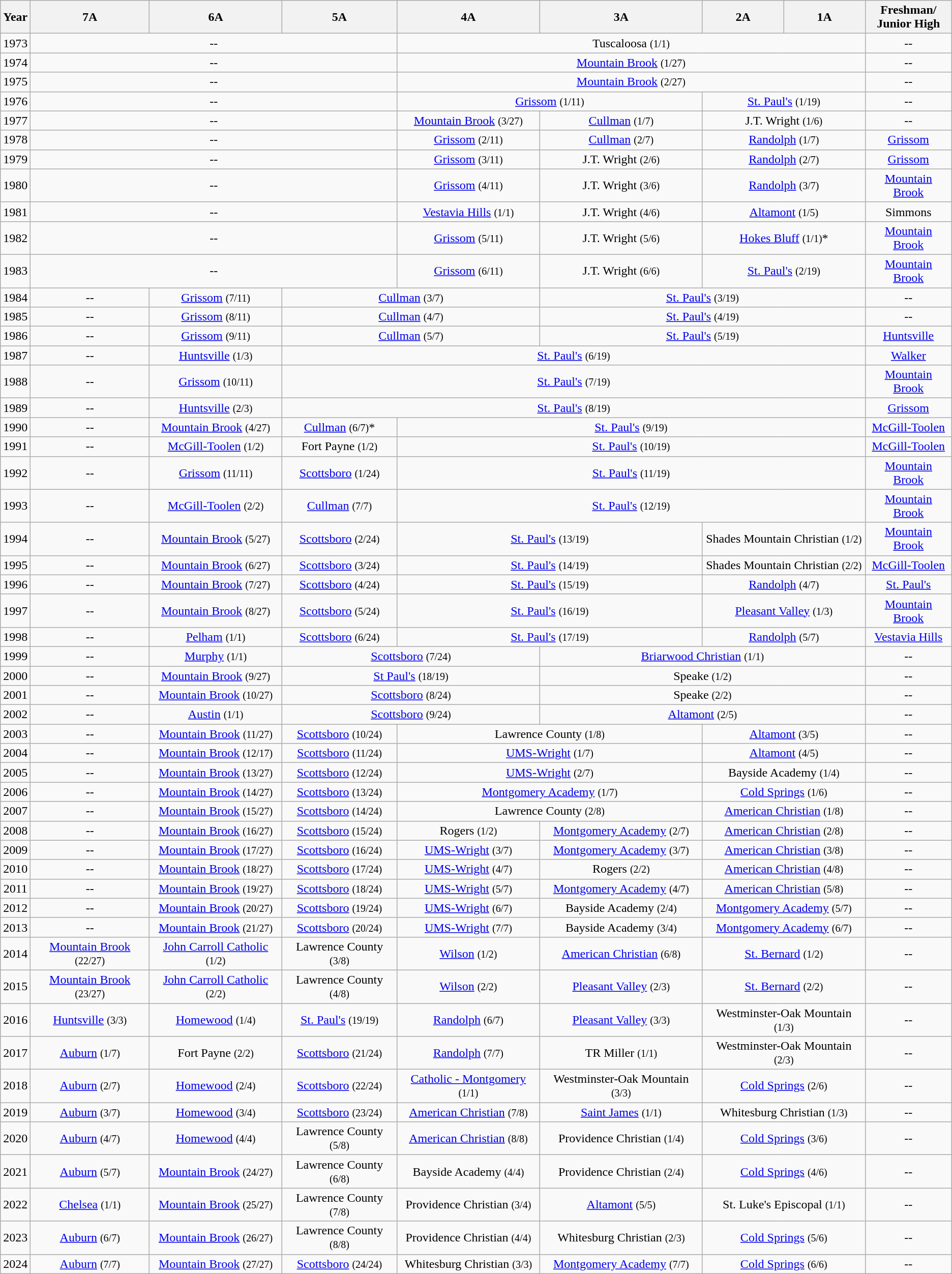<table class="wikitable" style="text-align:center">
<tr>
<th>Year</th>
<th>7A</th>
<th>6A</th>
<th>5A</th>
<th>4A</th>
<th>3A</th>
<th>2A</th>
<th>1A</th>
<th>Freshman/<br>Junior High</th>
</tr>
<tr>
<td>1973</td>
<td colspan="3">--</td>
<td colspan="4">Tuscaloosa <small>(1/1)</small></td>
<td>--</td>
</tr>
<tr>
<td>1974</td>
<td colspan="3">--</td>
<td colspan="4"><a href='#'>Mountain Brook</a> <small>(1/27)</small></td>
<td>--</td>
</tr>
<tr>
<td>1975</td>
<td colspan="3">--</td>
<td colspan="4"><a href='#'>Mountain Brook</a> <small>(2/27)</small></td>
<td>--</td>
</tr>
<tr>
<td>1976</td>
<td colspan="3">--</td>
<td colspan="2"><a href='#'>Grissom</a> <small>(1/11)</small></td>
<td colspan="2"><a href='#'>St. Paul's</a> <small>(1/19)</small></td>
<td>--</td>
</tr>
<tr>
<td>1977</td>
<td colspan="3">--</td>
<td><a href='#'>Mountain Brook</a> <small>(3/27)</small></td>
<td><a href='#'>Cullman</a> <small>(1/7)</small></td>
<td colspan="2">J.T. Wright <small>(1/6)</small></td>
<td>--</td>
</tr>
<tr>
<td>1978</td>
<td colspan="3">--</td>
<td><a href='#'>Grissom</a> <small>(2/11)</small></td>
<td><a href='#'>Cullman</a> <small>(2/7)</small></td>
<td colspan="2"><a href='#'>Randolph</a> <small>(1/7)</small></td>
<td><a href='#'>Grissom</a></td>
</tr>
<tr>
<td>1979</td>
<td colspan="3">--</td>
<td><a href='#'>Grissom</a> <small>(3/11)</small></td>
<td>J.T. Wright <small>(2/6)</small></td>
<td colspan="2"><a href='#'>Randolph</a> <small>(2/7)</small></td>
<td><a href='#'>Grissom</a></td>
</tr>
<tr>
<td>1980</td>
<td colspan="3">--</td>
<td><a href='#'>Grissom</a> <small>(4/11)</small></td>
<td>J.T. Wright <small>(3/6)</small></td>
<td colspan="2"><a href='#'>Randolph</a> <small>(3/7)</small></td>
<td><a href='#'>Mountain Brook</a></td>
</tr>
<tr>
<td>1981</td>
<td colspan="3">--</td>
<td><a href='#'>Vestavia Hills</a> <small>(1/1)</small></td>
<td>J.T. Wright <small>(4/6)</small></td>
<td colspan="2"><a href='#'>Altamont</a> <small>(1/5)</small></td>
<td>Simmons</td>
</tr>
<tr>
<td>1982</td>
<td colspan="3">--</td>
<td><a href='#'>Grissom</a> <small>(5/11)</small></td>
<td>J.T. Wright <small>(5/6)</small></td>
<td colspan="2"><a href='#'>Hokes Bluff</a> <small>(1/1)</small>*</td>
<td><a href='#'>Mountain Brook</a></td>
</tr>
<tr>
<td>1983</td>
<td colspan="3">--</td>
<td><a href='#'>Grissom</a> <small>(6/11)</small></td>
<td>J.T. Wright <small>(6/6)</small></td>
<td colspan="2"><a href='#'>St. Paul's</a> <small>(2/19)</small></td>
<td><a href='#'>Mountain Brook</a></td>
</tr>
<tr>
<td>1984</td>
<td>--</td>
<td><a href='#'>Grissom</a> <small>(7/11)</small></td>
<td colspan="2"><a href='#'>Cullman</a> <small>(3/7)</small></td>
<td colspan="3"><a href='#'>St. Paul's</a> <small>(3/19)</small></td>
<td>--</td>
</tr>
<tr>
<td>1985</td>
<td>--</td>
<td><a href='#'>Grissom</a> <small>(8/11)</small></td>
<td colspan="2"><a href='#'>Cullman</a> <small>(4/7)</small></td>
<td colspan="3"><a href='#'>St. Paul's</a> <small>(4/19)</small></td>
<td>--</td>
</tr>
<tr>
<td>1986</td>
<td>--</td>
<td><a href='#'>Grissom</a> <small>(9/11)</small></td>
<td colspan="2"><a href='#'>Cullman</a> <small>(5/7)</small></td>
<td colspan="3"><a href='#'>St. Paul's</a> <small>(5/19)</small></td>
<td><a href='#'>Huntsville</a></td>
</tr>
<tr>
<td>1987</td>
<td>--</td>
<td><a href='#'>Huntsville</a> <small>(1/3)</small></td>
<td colspan="5"><a href='#'>St. Paul's</a> <small>(6/19)</small></td>
<td><a href='#'>Walker</a></td>
</tr>
<tr>
<td>1988</td>
<td>--</td>
<td><a href='#'>Grissom</a> <small>(10/11)</small></td>
<td colspan="5"><a href='#'>St. Paul's</a> <small>(7/19)</small></td>
<td><a href='#'>Mountain Brook</a></td>
</tr>
<tr>
<td>1989</td>
<td>--</td>
<td><a href='#'>Huntsville</a> <small>(2/3)</small></td>
<td colspan="5"><a href='#'>St. Paul's</a> <small>(8/19)</small></td>
<td><a href='#'>Grissom</a></td>
</tr>
<tr>
<td>1990</td>
<td>--</td>
<td><a href='#'>Mountain Brook</a> <small>(4/27)</small></td>
<td><a href='#'>Cullman</a> <small>(6/7)</small>*</td>
<td colspan="4"><a href='#'>St. Paul's</a> <small>(9/19)</small></td>
<td><a href='#'>McGill-Toolen</a></td>
</tr>
<tr>
<td>1991</td>
<td>--</td>
<td><a href='#'>McGill-Toolen</a> <small>(1/2)</small></td>
<td>Fort Payne <small>(1/2)</small></td>
<td colspan="4"><a href='#'>St. Paul's</a> <small>(10/19)</small></td>
<td><a href='#'>McGill-Toolen</a></td>
</tr>
<tr>
<td>1992</td>
<td>--</td>
<td><a href='#'>Grissom</a> <small>(11/11)</small></td>
<td><a href='#'>Scottsboro</a> <small>(1/24)</small></td>
<td colspan="4"><a href='#'>St. Paul's</a> <small>(11/19)</small></td>
<td><a href='#'>Mountain Brook</a></td>
</tr>
<tr>
<td>1993</td>
<td>--</td>
<td><a href='#'>McGill-Toolen</a> <small>(2/2)</small></td>
<td><a href='#'>Cullman</a> <small>(7/7)</small></td>
<td colspan="4"><a href='#'>St. Paul's</a> <small>(12/19)</small></td>
<td><a href='#'>Mountain Brook</a></td>
</tr>
<tr>
<td>1994</td>
<td>--</td>
<td><a href='#'>Mountain Brook</a> <small>(5/27)</small></td>
<td><a href='#'>Scottsboro</a> <small>(2/24)</small></td>
<td colspan="2"><a href='#'>St. Paul's</a> <small>(13/19)</small></td>
<td colspan="2">Shades Mountain Christian <small>(1/2)</small></td>
<td><a href='#'>Mountain Brook</a></td>
</tr>
<tr>
<td>1995</td>
<td>--</td>
<td><a href='#'>Mountain Brook</a> <small>(6/27)</small></td>
<td><a href='#'>Scottsboro</a> <small>(3/24)</small></td>
<td colspan="2"><a href='#'>St. Paul's</a> <small>(14/19)</small></td>
<td colspan="2">Shades Mountain Christian <small>(2/2)</small></td>
<td><a href='#'>McGill-Toolen</a></td>
</tr>
<tr>
<td>1996</td>
<td>--</td>
<td><a href='#'>Mountain Brook</a> <small>(7/27)</small></td>
<td><a href='#'>Scottsboro</a> <small>(4/24)</small></td>
<td colspan="2"><a href='#'>St. Paul's</a> <small>(15/19)</small></td>
<td colspan="2"><a href='#'>Randolph</a> <small>(4/7)</small></td>
<td><a href='#'>St. Paul's</a></td>
</tr>
<tr>
<td>1997</td>
<td>--</td>
<td><a href='#'>Mountain Brook</a> <small>(8/27)</small></td>
<td><a href='#'>Scottsboro</a> <small>(5/24)</small></td>
<td colspan="2"><a href='#'>St. Paul's</a> <small>(16/19)</small></td>
<td colspan="2"><a href='#'>Pleasant Valley</a> <small>(1/3)</small></td>
<td><a href='#'>Mountain Brook</a></td>
</tr>
<tr>
<td>1998</td>
<td>--</td>
<td><a href='#'>Pelham</a> <small>(1/1)</small></td>
<td><a href='#'>Scottsboro</a> <small>(6/24)</small></td>
<td colspan="2"><a href='#'>St. Paul's</a> <small>(17/19)</small></td>
<td colspan="2"><a href='#'>Randolph</a> <small>(5/7)</small></td>
<td><a href='#'>Vestavia Hills</a></td>
</tr>
<tr>
<td>1999</td>
<td>--</td>
<td><a href='#'>Murphy</a> <small>(1/1)</small></td>
<td colspan="2"><a href='#'>Scottsboro</a> <small>(7/24)</small></td>
<td colspan="3"><a href='#'>Briarwood Christian</a> <small>(1/1)</small></td>
<td>--</td>
</tr>
<tr>
<td>2000</td>
<td>--</td>
<td><a href='#'>Mountain Brook</a> <small>(9/27)</small></td>
<td colspan="2"><a href='#'>St Paul's</a> <small>(18/19)</small></td>
<td colspan="3">Speake <small>(1/2)</small></td>
<td>--</td>
</tr>
<tr>
<td>2001</td>
<td>--</td>
<td><a href='#'>Mountain Brook</a> <small>(10/27)</small></td>
<td colspan="2"><a href='#'>Scottsboro</a> <small>(8/24)</small></td>
<td colspan="3">Speake <small>(2/2)</small></td>
<td>--</td>
</tr>
<tr>
<td>2002</td>
<td>--</td>
<td><a href='#'>Austin</a> <small>(1/1)</small></td>
<td colspan="2"><a href='#'>Scottsboro</a> <small>(9/24)</small></td>
<td colspan="3"><a href='#'>Altamont</a> <small>(2/5)</small></td>
<td>--</td>
</tr>
<tr>
<td>2003</td>
<td>--</td>
<td><a href='#'>Mountain Brook</a> <small>(11/27)</small></td>
<td><a href='#'>Scottsboro</a> <small>(10/24)</small></td>
<td colspan="2">Lawrence County <small>(1/8)</small></td>
<td colspan="2"><a href='#'>Altamont</a> <small>(3/5)</small></td>
<td>--</td>
</tr>
<tr>
<td>2004</td>
<td>--</td>
<td><a href='#'>Mountain Brook</a> <small>(12/17)</small></td>
<td><a href='#'>Scottsboro</a> <small>(11/24)</small></td>
<td colspan="2"><a href='#'>UMS-Wright</a> <small>(1/7)</small></td>
<td colspan="2"><a href='#'>Altamont</a> <small>(4/5)</small></td>
<td>--</td>
</tr>
<tr>
<td>2005</td>
<td>--</td>
<td><a href='#'>Mountain Brook</a> <small>(13/27)</small></td>
<td><a href='#'>Scottsboro</a> <small>(12/24)</small></td>
<td colspan="2"><a href='#'>UMS-Wright</a> <small>(2/7)</small></td>
<td colspan="2">Bayside Academy <small>(1/4)</small></td>
<td>--</td>
</tr>
<tr>
<td>2006</td>
<td>--</td>
<td><a href='#'>Mountain Brook</a> <small>(14/27)</small></td>
<td><a href='#'>Scottsboro</a> <small>(13/24)</small></td>
<td colspan="2"><a href='#'>Montgomery Academy</a> <small>(1/7)</small></td>
<td colspan="2"><a href='#'>Cold Springs</a> <small>(1/6)</small></td>
<td>--</td>
</tr>
<tr>
<td>2007</td>
<td>--</td>
<td><a href='#'>Mountain Brook</a> <small>(15/27)</small></td>
<td><a href='#'>Scottsboro</a> <small>(14/24)</small></td>
<td colspan="2">Lawrence County <small>(2/8)</small></td>
<td colspan="2"><a href='#'>American Christian</a> <small>(1/8)</small></td>
<td>--</td>
</tr>
<tr>
<td>2008</td>
<td>--</td>
<td><a href='#'>Mountain Brook</a> <small>(16/27)</small></td>
<td><a href='#'>Scottsboro</a> <small>(15/24)</small></td>
<td>Rogers <small>(1/2)</small></td>
<td><a href='#'>Montgomery Academy</a> <small>(2/7)</small></td>
<td colspan="2"><a href='#'>American Christian</a> <small>(2/8)</small></td>
<td>--</td>
</tr>
<tr>
<td>2009</td>
<td>--</td>
<td><a href='#'>Mountain Brook</a> <small>(17/27)</small></td>
<td><a href='#'>Scottsboro</a> <small>(16/24)</small></td>
<td><a href='#'>UMS-Wright</a> <small>(3/7)</small></td>
<td><a href='#'>Montgomery Academy</a> <small>(3/7)</small></td>
<td colspan="2"><a href='#'>American Christian</a> <small>(3/8)</small></td>
<td>--</td>
</tr>
<tr>
<td>2010</td>
<td>--</td>
<td><a href='#'>Mountain Brook</a> <small>(18/27)</small></td>
<td><a href='#'>Scottsboro</a> <small>(17/24)</small></td>
<td><a href='#'>UMS-Wright</a> <small>(4/7)</small></td>
<td>Rogers <small>(2/2)</small></td>
<td colspan="2"><a href='#'>American Christian</a> <small>(4/8)</small></td>
<td>--</td>
</tr>
<tr>
<td>2011</td>
<td>--</td>
<td><a href='#'>Mountain Brook</a> <small>(19/27)</small></td>
<td><a href='#'>Scottsboro</a> <small>(18/24)</small></td>
<td><a href='#'>UMS-Wright</a> <small>(5/7)</small></td>
<td><a href='#'>Montgomery Academy</a> <small>(4/7)</small></td>
<td colspan="2"><a href='#'>American Christian</a> <small>(5/8)</small></td>
<td>--</td>
</tr>
<tr>
<td>2012</td>
<td>--</td>
<td><a href='#'>Mountain Brook</a> <small>(20/27)</small></td>
<td><a href='#'>Scottsboro</a> <small>(19/24)</small></td>
<td><a href='#'>UMS-Wright</a> <small>(6/7)</small></td>
<td>Bayside Academy <small>(2/4)</small></td>
<td colspan="2"><a href='#'>Montgomery Academy</a> <small>(5/7)</small></td>
<td>--</td>
</tr>
<tr>
<td>2013</td>
<td>--</td>
<td><a href='#'>Mountain Brook</a> <small>(21/27)</small></td>
<td><a href='#'>Scottsboro</a> <small>(20/24)</small></td>
<td><a href='#'>UMS-Wright</a> <small>(7/7)</small></td>
<td>Bayside Academy <small>(3/4)</small></td>
<td colspan="2"><a href='#'>Montgomery Academy</a> <small>(6/7)</small></td>
<td>--</td>
</tr>
<tr>
<td>2014</td>
<td><a href='#'>Mountain Brook</a> <small>(22/27)</small></td>
<td><a href='#'>John Carroll Catholic</a> <small>(1/2)</small></td>
<td>Lawrence County <small>(3/8)</small></td>
<td><a href='#'>Wilson</a> <small>(1/2)</small></td>
<td><a href='#'>American Christian</a> <small>(6/8)</small></td>
<td colspan="2"><a href='#'>St. Bernard</a> <small>(1/2)</small></td>
<td>--</td>
</tr>
<tr>
<td>2015</td>
<td><a href='#'>Mountain Brook</a> <small>(23/27)</small></td>
<td><a href='#'>John Carroll Catholic</a> <small>(2/2)</small></td>
<td>Lawrence County <small>(4/8)</small></td>
<td><a href='#'>Wilson</a> <small>(2/2)</small></td>
<td><a href='#'>Pleasant Valley</a> <small>(2/3)</small></td>
<td colspan="2"><a href='#'>St. Bernard</a> <small>(2/2)</small></td>
<td>--</td>
</tr>
<tr>
<td>2016</td>
<td><a href='#'>Huntsville</a> <small>(3/3)</small></td>
<td><a href='#'>Homewood</a> <small>(1/4)</small></td>
<td><a href='#'>St. Paul's</a> <small>(19/19)</small></td>
<td><a href='#'>Randolph</a> <small>(6/7)</small></td>
<td><a href='#'>Pleasant Valley</a> <small>(3/3)</small></td>
<td colspan="2">Westminster-Oak Mountain <small>(1/3)</small></td>
<td>--</td>
</tr>
<tr>
<td>2017</td>
<td><a href='#'>Auburn</a> <small>(1/7)</small></td>
<td>Fort Payne <small>(2/2)</small></td>
<td><a href='#'>Scottsboro</a> <small>(21/24)</small></td>
<td><a href='#'>Randolph</a> <small>(7/7)</small></td>
<td>TR Miller <small>(1/1)</small></td>
<td colspan="2">Westminster-Oak Mountain <small>(2/3)</small></td>
<td>--</td>
</tr>
<tr>
<td>2018</td>
<td><a href='#'>Auburn</a> <small>(2/7)</small></td>
<td><a href='#'>Homewood</a> <small>(2/4)</small></td>
<td><a href='#'>Scottsboro</a> <small>(22/24)</small></td>
<td><a href='#'>Catholic - Montgomery</a> <small>(1/1)</small></td>
<td>Westminster-Oak Mountain <small>(3/3)</small></td>
<td colspan="2"><a href='#'>Cold Springs</a> <small>(2/6)</small></td>
<td>--</td>
</tr>
<tr>
<td>2019</td>
<td><a href='#'>Auburn</a> <small>(3/7)</small></td>
<td><a href='#'>Homewood</a> <small>(3/4)</small></td>
<td><a href='#'>Scottsboro</a> <small>(23/24)</small></td>
<td><a href='#'>American Christian</a> <small>(7/8)</small></td>
<td><a href='#'>Saint James</a> <small>(1/1)</small></td>
<td colspan="2">Whitesburg Christian <small>(1/3)</small></td>
<td>--</td>
</tr>
<tr>
<td>2020</td>
<td><a href='#'>Auburn</a> <small>(4/7)</small></td>
<td><a href='#'>Homewood</a>  <small>(4/4)</small></td>
<td>Lawrence County <small>(5/8)</small></td>
<td><a href='#'>American Christian</a> <small>(8/8)</small></td>
<td>Providence Christian <small>(1/4)</small></td>
<td colspan="2"><a href='#'>Cold Springs</a> <small>(3/6)</small></td>
<td>--</td>
</tr>
<tr>
<td>2021</td>
<td><a href='#'>Auburn</a> <small>(5/7)</small></td>
<td><a href='#'>Mountain Brook</a> <small>(24/27)</small></td>
<td>Lawrence County <small>(6/8)</small></td>
<td>Bayside Academy <small>(4/4)</small></td>
<td>Providence Christian <small>(2/4)</small></td>
<td colspan="2"><a href='#'>Cold Springs</a> <small>(4/6)</small></td>
<td>--</td>
</tr>
<tr>
<td>2022</td>
<td><a href='#'>Chelsea</a> <small>(1/1)</small></td>
<td><a href='#'>Mountain Brook</a> <small>(25/27)</small></td>
<td>Lawrence County <small>(7/8)</small></td>
<td>Providence Christian <small>(3/4)</small></td>
<td><a href='#'>Altamont</a> <small>(5/5)</small></td>
<td colspan="2">St. Luke's Episcopal <small>(1/1)</small></td>
<td>--</td>
</tr>
<tr>
<td>2023</td>
<td><a href='#'>Auburn</a> <small>(6/7)</small></td>
<td><a href='#'>Mountain Brook</a> <small>(26/27)</small></td>
<td>Lawrence County <small>(8/8)</small></td>
<td>Providence Christian <small>(4/4)</small></td>
<td>Whitesburg Christian <small>(2/3)</small></td>
<td colspan="2"><a href='#'>Cold Springs</a> <small>(5/6)</small></td>
<td>--</td>
</tr>
<tr>
<td>2024</td>
<td><a href='#'>Auburn</a> <small>(7/7)</small></td>
<td><a href='#'>Mountain Brook</a> <small>(27/27)</small></td>
<td><a href='#'>Scottsboro</a> <small>(24/24)</small></td>
<td>Whitesburg Christian <small>(3/3)</small></td>
<td><a href='#'>Montgomery Academy</a> <small>(7/7)</small></td>
<td colspan="2"><a href='#'>Cold Springs</a> <small>(6/6)</small></td>
<td>--</td>
</tr>
</table>
